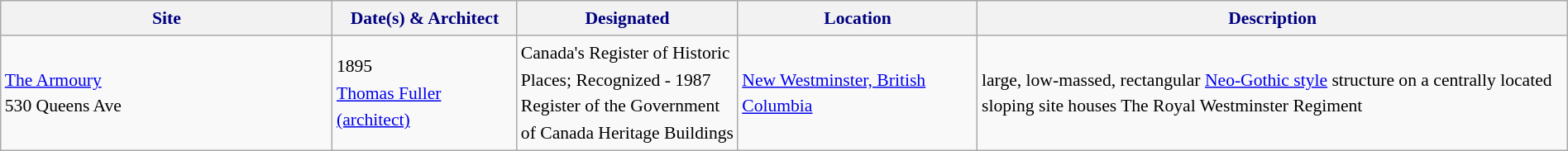<table class="wikitable sortable" style="font-size:90%; width:100%; border:0; text-align:left; line-height:150%;">
<tr>
<th style="background:#f2f2f2; color:navy; width:18%;">Site</th>
<th style="background:#f2f2f2; color:navy; width:10%;">Date(s) & Architect</th>
<th style="background:#f2f2f2; color:navy; width:12%;">Designated</th>
<th style="background:#f2f2f2; color:navy; width:13%;">Location</th>
<th style="background:#f2f2f2; color:navy; width:32%;" class="unsortable">Description</th>
</tr>
<tr>
<td><a href='#'>The Armoury</a><br> 530 Queens Ave</td>
<td>1895<br> <a href='#'>Thomas Fuller (architect)</a></td>
<td>Canada's Register of Historic Places; Recognized - 1987 Register of the Government of Canada Heritage Buildings</td>
<td><a href='#'>New Westminster, British Columbia</a></td>
<td>large, low-massed, rectangular <a href='#'>Neo-Gothic style</a> structure on a centrally located sloping site houses The Royal Westminster Regiment</td>
</tr>
</table>
